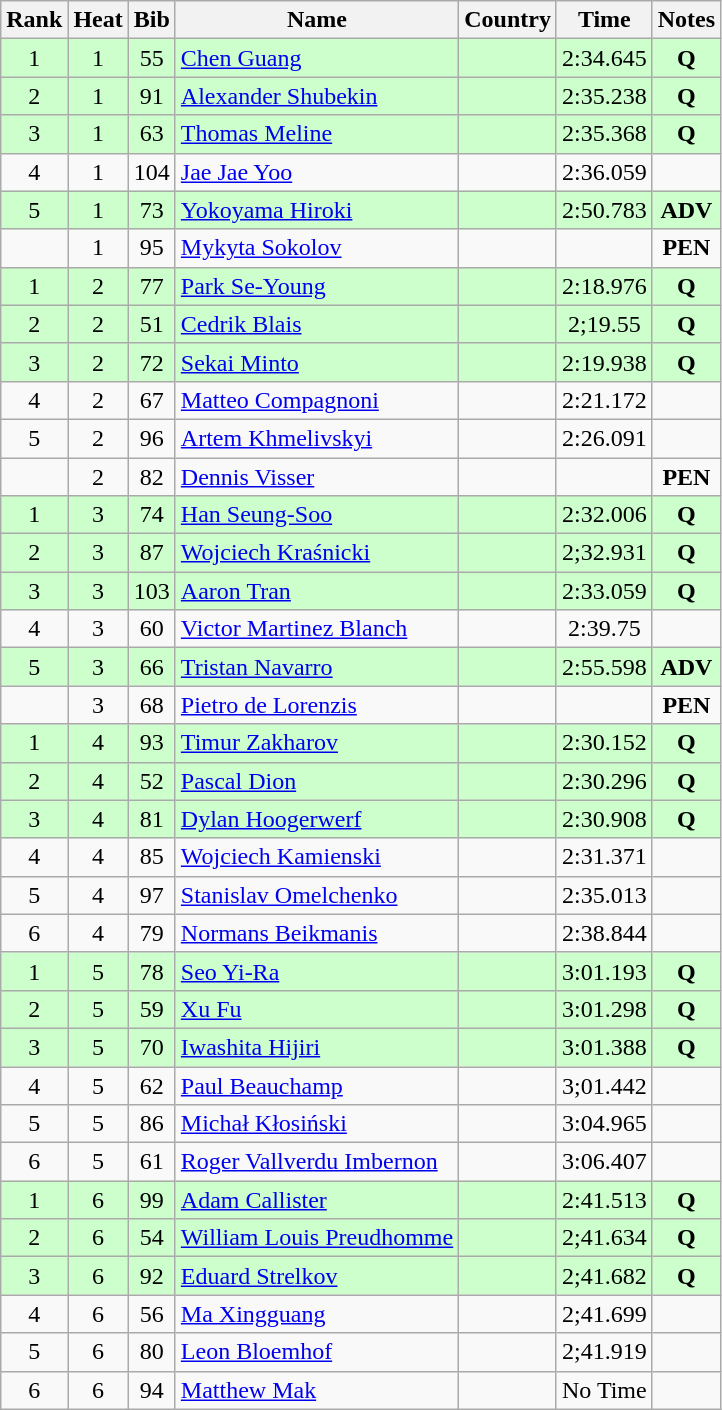<table class="wikitable sortable" style="text-align:center">
<tr>
<th>Rank</th>
<th>Heat</th>
<th>Bib</th>
<th>Name</th>
<th>Country</th>
<th>Time</th>
<th>Notes</th>
</tr>
<tr style="background:#cfc;">
<td>1</td>
<td>1</td>
<td>55</td>
<td align=left><a href='#'>Chen Guang</a></td>
<td align=left></td>
<td>2:34.645</td>
<td><strong>Q</strong></td>
</tr>
<tr style="background:#cfc;">
<td>2</td>
<td>1</td>
<td>91</td>
<td align=left><a href='#'>Alexander Shubekin</a></td>
<td align=left></td>
<td>2:35.238</td>
<td><strong>Q</strong></td>
</tr>
<tr style="background:#cfc;">
<td>3</td>
<td>1</td>
<td>63</td>
<td align=left><a href='#'>Thomas Meline</a></td>
<td align=left></td>
<td>2:35.368</td>
<td><strong>Q</strong></td>
</tr>
<tr>
<td>4</td>
<td>1</td>
<td>104</td>
<td align=left><a href='#'>Jae Jae Yoo</a></td>
<td align=left></td>
<td>2:36.059</td>
<td></td>
</tr>
<tr style="background:#cfc;">
<td>5</td>
<td>1</td>
<td>73</td>
<td align=left><a href='#'>Yokoyama Hiroki</a></td>
<td align=left></td>
<td>2:50.783</td>
<td><strong>ADV</strong></td>
</tr>
<tr>
<td></td>
<td>1</td>
<td>95</td>
<td align=left><a href='#'>Mykyta Sokolov</a></td>
<td align=left></td>
<td></td>
<td><strong>PEN</strong></td>
</tr>
<tr style="background:#cfc;">
<td>1</td>
<td>2</td>
<td>77</td>
<td align=left><a href='#'>Park Se-Young</a></td>
<td align=left></td>
<td>2:18.976</td>
<td><strong>Q</strong></td>
</tr>
<tr style="background:#cfc;">
<td>2</td>
<td>2</td>
<td>51</td>
<td align=left><a href='#'>Cedrik Blais</a></td>
<td align=left></td>
<td>2;19.55</td>
<td><strong>Q</strong></td>
</tr>
<tr style="background:#cfc;">
<td>3</td>
<td>2</td>
<td>72</td>
<td align=left><a href='#'>Sekai Minto</a></td>
<td align=left></td>
<td>2:19.938</td>
<td><strong>Q</strong></td>
</tr>
<tr>
<td>4</td>
<td>2</td>
<td>67</td>
<td align=left><a href='#'>Matteo Compagnoni</a></td>
<td align=left></td>
<td>2:21.172</td>
<td></td>
</tr>
<tr>
<td>5</td>
<td>2</td>
<td>96</td>
<td align=left><a href='#'>Artem Khmelivskyi</a></td>
<td align=left></td>
<td>2:26.091</td>
<td></td>
</tr>
<tr>
<td></td>
<td>2</td>
<td>82</td>
<td align=left><a href='#'>Dennis Visser</a></td>
<td align=left></td>
<td></td>
<td><strong>PEN</strong></td>
</tr>
<tr style="background:#cfc;">
<td>1</td>
<td>3</td>
<td>74</td>
<td align=left><a href='#'>Han Seung-Soo</a></td>
<td align=left></td>
<td>2:32.006</td>
<td><strong>Q</strong></td>
</tr>
<tr style="background:#cfc;">
<td>2</td>
<td>3</td>
<td>87</td>
<td align=left><a href='#'>Wojciech Kraśnicki</a></td>
<td align=left></td>
<td>2;32.931</td>
<td><strong>Q</strong></td>
</tr>
<tr style="background:#cfc;">
<td>3</td>
<td>3</td>
<td>103</td>
<td align=left><a href='#'>Aaron Tran</a></td>
<td align=left></td>
<td>2:33.059</td>
<td><strong>Q</strong></td>
</tr>
<tr>
<td>4</td>
<td>3</td>
<td>60</td>
<td align=left><a href='#'>Victor Martinez Blanch</a></td>
<td align=left></td>
<td>2:39.75</td>
<td></td>
</tr>
<tr style="background:#cfc;">
<td>5</td>
<td>3</td>
<td>66</td>
<td align=left><a href='#'>Tristan Navarro</a></td>
<td align=left></td>
<td>2:55.598</td>
<td><strong>ADV</strong></td>
</tr>
<tr>
<td></td>
<td>3</td>
<td>68</td>
<td align=left><a href='#'>Pietro de Lorenzis</a></td>
<td align=left></td>
<td></td>
<td><strong>PEN</strong></td>
</tr>
<tr style="background:#cfc;">
<td>1</td>
<td>4</td>
<td>93</td>
<td align=left><a href='#'>Timur Zakharov</a></td>
<td align=left></td>
<td>2:30.152</td>
<td><strong>Q</strong></td>
</tr>
<tr style="background:#cfc;">
<td>2</td>
<td>4</td>
<td>52</td>
<td align=left><a href='#'>Pascal Dion</a></td>
<td align=left></td>
<td>2:30.296</td>
<td><strong>Q</strong></td>
</tr>
<tr style="background:#cfc;">
<td>3</td>
<td>4</td>
<td>81</td>
<td align=left><a href='#'>Dylan Hoogerwerf</a></td>
<td align=left></td>
<td>2:30.908</td>
<td><strong>Q</strong></td>
</tr>
<tr>
<td>4</td>
<td>4</td>
<td>85</td>
<td align=left><a href='#'>Wojciech Kamienski</a></td>
<td align=left></td>
<td>2:31.371</td>
<td></td>
</tr>
<tr>
<td>5</td>
<td>4</td>
<td>97</td>
<td align=left><a href='#'>Stanislav Omelchenko</a></td>
<td align=left></td>
<td>2:35.013</td>
<td></td>
</tr>
<tr>
<td>6</td>
<td>4</td>
<td>79</td>
<td align=left><a href='#'>Normans Beikmanis</a></td>
<td align=left></td>
<td>2:38.844</td>
<td></td>
</tr>
<tr style="background:#cfc;">
<td>1</td>
<td>5</td>
<td>78</td>
<td align=left><a href='#'>Seo Yi-Ra</a></td>
<td align=left></td>
<td>3:01.193</td>
<td><strong>Q</strong></td>
</tr>
<tr style="background:#cfc;">
<td>2</td>
<td>5</td>
<td>59</td>
<td align=left><a href='#'>Xu Fu</a></td>
<td align=left></td>
<td>3:01.298</td>
<td><strong>Q</strong></td>
</tr>
<tr style="background:#cfc;">
<td>3</td>
<td>5</td>
<td>70</td>
<td align=left><a href='#'>Iwashita Hijiri</a></td>
<td align=left></td>
<td>3:01.388</td>
<td><strong>Q</strong></td>
</tr>
<tr>
<td>4</td>
<td>5</td>
<td>62</td>
<td align=left><a href='#'>Paul Beauchamp</a></td>
<td align=left></td>
<td>3;01.442</td>
<td></td>
</tr>
<tr>
<td>5</td>
<td>5</td>
<td>86</td>
<td align=left><a href='#'>Michał Kłosiński</a></td>
<td align=left></td>
<td>3:04.965</td>
<td></td>
</tr>
<tr>
<td>6</td>
<td>5</td>
<td>61</td>
<td align=left><a href='#'>Roger Vallverdu Imbernon</a></td>
<td align=left></td>
<td>3:06.407</td>
<td></td>
</tr>
<tr style="background:#cfc;">
<td>1</td>
<td>6</td>
<td>99</td>
<td align=left><a href='#'>Adam Callister</a></td>
<td align=left></td>
<td>2:41.513</td>
<td><strong>Q</strong></td>
</tr>
<tr style="background:#cfc;">
<td>2</td>
<td>6</td>
<td>54</td>
<td align=left><a href='#'>William Louis Preudhomme</a></td>
<td align=left></td>
<td>2;41.634</td>
<td><strong>Q</strong></td>
</tr>
<tr style="background:#cfc;">
<td>3</td>
<td>6</td>
<td>92</td>
<td align=left><a href='#'>Eduard Strelkov</a></td>
<td align=left></td>
<td>2;41.682</td>
<td><strong>Q</strong></td>
</tr>
<tr>
<td>4</td>
<td>6</td>
<td>56</td>
<td align=left><a href='#'>Ma Xingguang</a></td>
<td align=left></td>
<td>2;41.699</td>
<td></td>
</tr>
<tr>
<td>5</td>
<td>6</td>
<td>80</td>
<td align=left><a href='#'>Leon Bloemhof</a></td>
<td align=left></td>
<td>2;41.919</td>
<td></td>
</tr>
<tr>
<td>6</td>
<td>6</td>
<td>94</td>
<td align=left><a href='#'>Matthew Mak</a></td>
<td align=left></td>
<td>No Time</td>
<td></td>
</tr>
</table>
